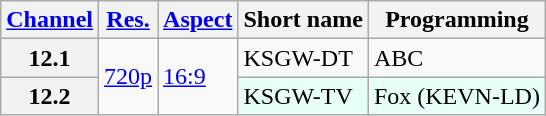<table class="wikitable">
<tr>
<th><a href='#'>Channel</a></th>
<th><a href='#'>Res.</a></th>
<th><a href='#'>Aspect</a></th>
<th>Short name</th>
<th>Programming</th>
</tr>
<tr>
<th scope = "row">12.1</th>
<td rowspan="2"><a href='#'>720p</a></td>
<td rowspan="2"><a href='#'>16:9</a></td>
<td>KSGW-DT</td>
<td>ABC</td>
</tr>
<tr style="background-color: #E6FFF7;">
<th scope = "row">12.2</th>
<td>KSGW-TV</td>
<td>Fox (KEVN-LD)</td>
</tr>
</table>
